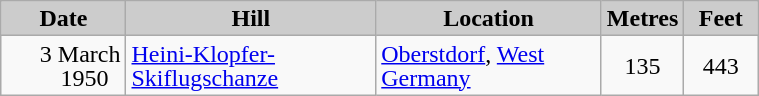<table class="wikitable sortable" style="text-align:left; line-height:16px; width:40%;">
<tr>
<th style="background-color: #ccc;" width="85">Date</th>
<th style="background-color: #ccc;" width="175">Hill</th>
<th style="background-color: #ccc;" width="161">Location</th>
<th style="background-color: #ccc;" width="45">Metres</th>
<th style="background-color: #ccc;" width="45">Feet</th>
</tr>
<tr>
<td align=right>3 March 1950  </td>
<td><a href='#'>Heini-Klopfer-Skiflugschanze</a></td>
<td><a href='#'>Oberstdorf</a>, <a href='#'>West Germany</a></td>
<td align=center>135</td>
<td align=center>443</td>
</tr>
</table>
